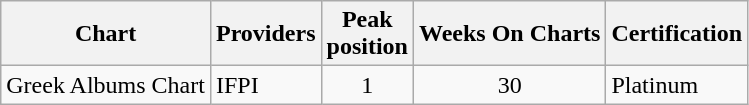<table class="wikitable">
<tr>
<th align="left">Chart</th>
<th align="left">Providers</th>
<th align="left">Peak<br>position</th>
<th align="left">Weeks On Charts</th>
<th align="left">Certification</th>
</tr>
<tr>
<td align="left">Greek Albums Chart</td>
<td align="left">IFPI</td>
<td align="center">1</td>
<td align="center">30</td>
<td align="left">Platinum</td>
</tr>
</table>
